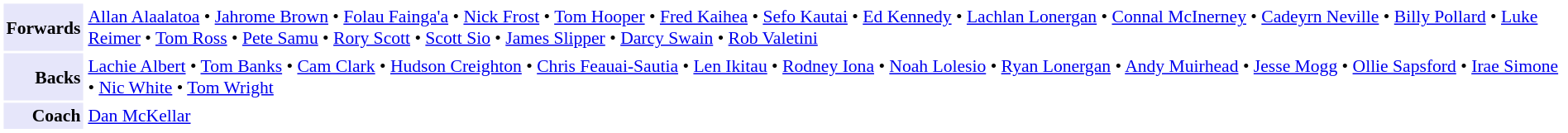<table cellpadding="2" style="border: 1px solid white; font-size:90%">
<tr>
<td style="text-align:right;" bgcolor="lavender"><strong>Forwards</strong></td>
<td style="text-align:left;"><a href='#'>Allan Alaalatoa</a> • <a href='#'>Jahrome Brown</a> • <a href='#'>Folau Fainga'a</a> • <a href='#'>Nick Frost</a> • <a href='#'>Tom Hooper</a> • <a href='#'>Fred Kaihea</a> • <a href='#'>Sefo Kautai</a> • <a href='#'>Ed Kennedy</a> • <a href='#'>Lachlan Lonergan</a> • <a href='#'>Connal McInerney</a> • <a href='#'>Cadeyrn Neville</a> • <a href='#'>Billy Pollard</a> • <a href='#'>Luke Reimer</a> • <a href='#'>Tom Ross</a> • <a href='#'>Pete Samu</a> • <a href='#'>Rory Scott</a> • <a href='#'>Scott Sio</a> • <a href='#'>James Slipper</a> • <a href='#'>Darcy Swain</a> • <a href='#'>Rob Valetini</a></td>
</tr>
<tr>
<td style="text-align:right;" bgcolor="lavender"><strong>Backs</strong></td>
<td style="text-align:left;"><a href='#'>Lachie Albert</a> • <a href='#'>Tom Banks</a> • <a href='#'>Cam Clark</a> • <a href='#'>Hudson Creighton</a> • <a href='#'>Chris Feauai-Sautia</a> • <a href='#'>Len Ikitau</a> • <a href='#'>Rodney Iona</a> • <a href='#'>Noah Lolesio</a> • <a href='#'>Ryan Lonergan</a> • <a href='#'>Andy Muirhead</a> • <a href='#'>Jesse Mogg</a> • <a href='#'>Ollie Sapsford</a> • <a href='#'>Irae Simone</a> • <a href='#'>Nic White</a> • <a href='#'>Tom Wright</a></td>
</tr>
<tr>
<td style="text-align:right;" bgcolor="lavender"><strong>Coach</strong></td>
<td style="text-align:left;"><a href='#'>Dan McKellar</a></td>
</tr>
</table>
